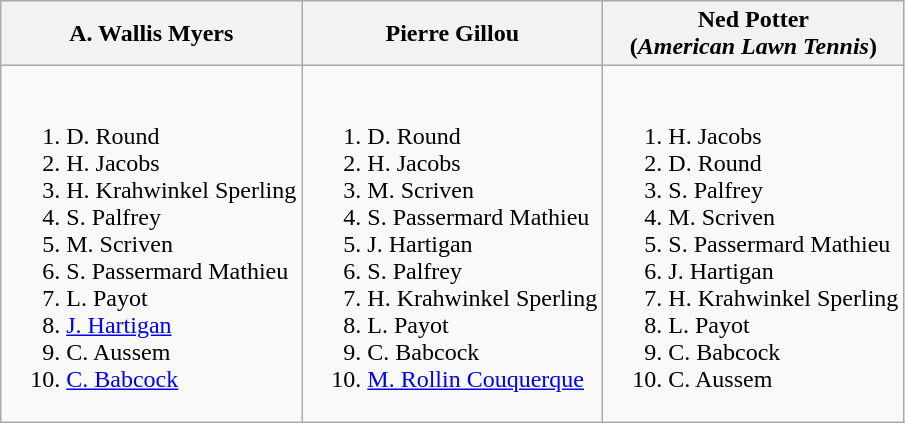<table class="wikitable">
<tr>
<th>A. Wallis Myers</th>
<th>Pierre Gillou</th>
<th>Ned Potter<br>(<em>American Lawn Tennis</em>)</th>
</tr>
<tr style="vertical-align: top;">
<td style="white-space: nowrap;"><br><ol><li> D. Round</li><li> H. Jacobs</li><li> H. Krahwinkel Sperling</li><li> S. Palfrey</li><li> M. Scriven</li><li> S. Passermard Mathieu</li><li> L. Payot</li><li> <a href='#'>J. Hartigan</a></li><li> C. Aussem</li><li> <a href='#'>C. Babcock</a></li></ol></td>
<td style="white-space: nowrap;"><br><ol><li> D. Round</li><li> H. Jacobs</li><li> M. Scriven</li><li> S. Passermard Mathieu</li><li> J. Hartigan</li><li> S. Palfrey</li><li> H. Krahwinkel Sperling</li><li> L. Payot</li><li> C. Babcock</li><li> <a href='#'>M. Rollin Couquerque</a></li></ol></td>
<td style="white-space: nowrap;"><br><ol><li> H. Jacobs</li><li> D. Round</li><li> S. Palfrey</li><li> M. Scriven</li><li> S. Passermard Mathieu</li><li> J. Hartigan</li><li> H. Krahwinkel Sperling</li><li> L. Payot</li><li> C. Babcock</li><li> C. Aussem</li></ol></td>
</tr>
</table>
